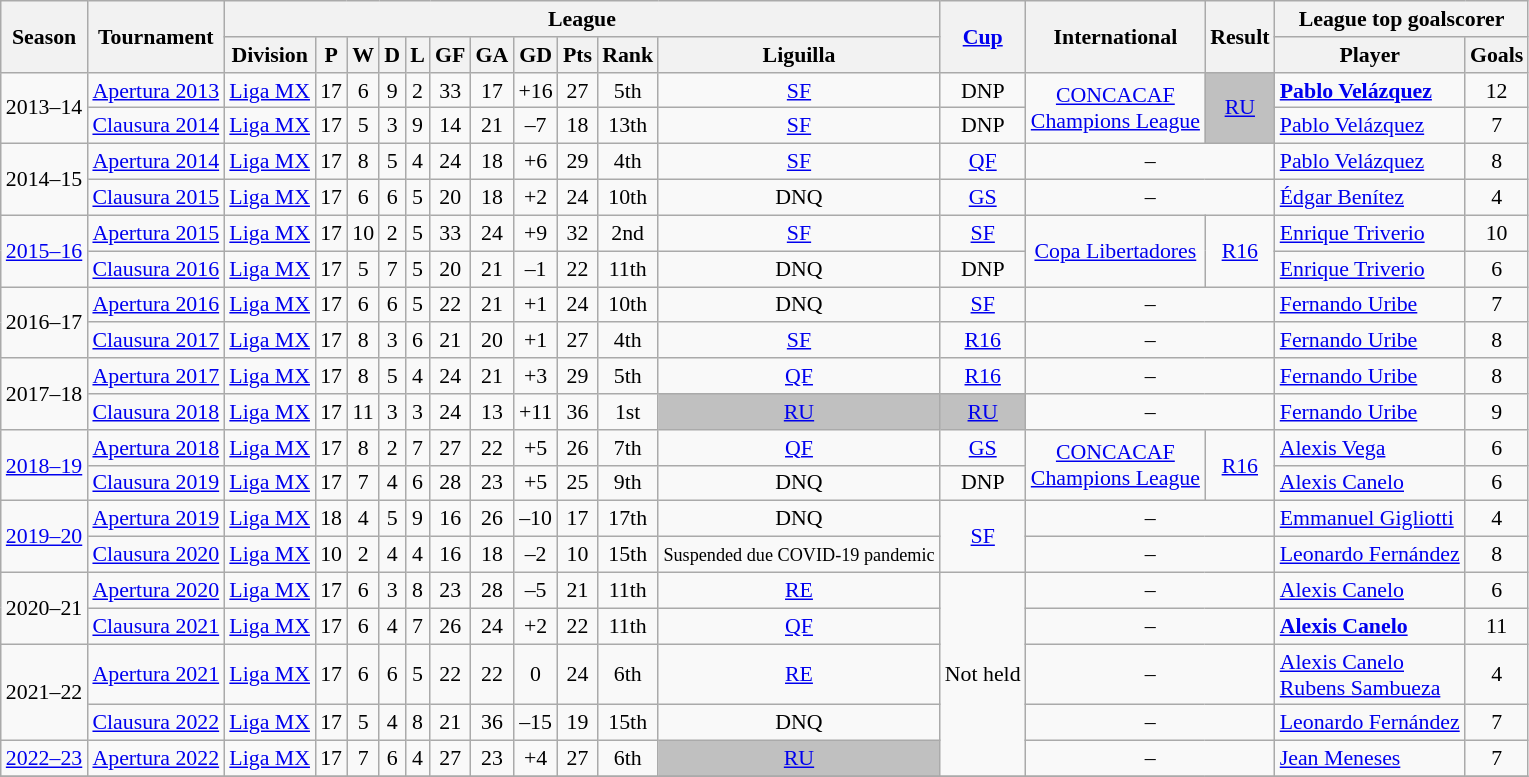<table class="wikitable" style="text-align:center;font-size:91%;">
<tr>
<th rowspan=2>Season</th>
<th rowspan=2>Tournament</th>
<th class="unsortable" colspan=11>League</th>
<th rowspan=2><a href='#'>Cup</a></th>
<th rowspan=2>International</th>
<th rowspan=2>Result</th>
<th colspan=2>League top goalscorer</th>
</tr>
<tr>
<th>Division</th>
<th>P</th>
<th>W</th>
<th>D</th>
<th>L</th>
<th>GF</th>
<th>GA</th>
<th>GD</th>
<th>Pts</th>
<th>Rank</th>
<th>Liguilla</th>
<th>Player</th>
<th>Goals</th>
</tr>
<tr>
<td rowspan=2>2013–14</td>
<td><a href='#'>Apertura 2013</a></td>
<td><a href='#'>Liga MX</a></td>
<td>17</td>
<td>6</td>
<td>9</td>
<td>2</td>
<td>33</td>
<td>17</td>
<td>+16</td>
<td>27</td>
<td>5th</td>
<td><a href='#'>SF</a></td>
<td>DNP</td>
<td rowspan=2><a href='#'>CONCACAF<br>Champions League</a></td>
<td rowspan=2 bgcolor="silver"><a href='#'>RU</a></td>
<td align=left> <strong><a href='#'>Pablo Velázquez</a></strong></td>
<td>12</td>
</tr>
<tr>
<td><a href='#'>Clausura 2014</a></td>
<td><a href='#'>Liga MX</a></td>
<td>17</td>
<td>5</td>
<td>3</td>
<td>9</td>
<td>14</td>
<td>21</td>
<td>–7</td>
<td>18</td>
<td>13th</td>
<td><a href='#'>SF</a></td>
<td>DNP</td>
<td align=left> <a href='#'>Pablo Velázquez</a></td>
<td>7</td>
</tr>
<tr>
<td rowspan=2>2014–15</td>
<td><a href='#'>Apertura 2014</a></td>
<td><a href='#'>Liga MX</a></td>
<td>17</td>
<td>8</td>
<td>5</td>
<td>4</td>
<td>24</td>
<td>18</td>
<td>+6</td>
<td>29</td>
<td>4th</td>
<td><a href='#'>SF</a></td>
<td><a href='#'>QF</a></td>
<td colspan=2>–</td>
<td align=left> <a href='#'>Pablo Velázquez</a></td>
<td>8</td>
</tr>
<tr>
<td><a href='#'>Clausura 2015</a></td>
<td><a href='#'>Liga MX</a></td>
<td>17</td>
<td>6</td>
<td>6</td>
<td>5</td>
<td>20</td>
<td>18</td>
<td>+2</td>
<td>24</td>
<td>10th</td>
<td>DNQ</td>
<td><a href='#'>GS</a></td>
<td colspan=2>–</td>
<td align=left> <a href='#'>Édgar Benítez</a></td>
<td>4</td>
</tr>
<tr>
<td rowspan=2><a href='#'>2015–16</a></td>
<td><a href='#'>Apertura 2015</a></td>
<td><a href='#'>Liga MX</a></td>
<td>17</td>
<td>10</td>
<td>2</td>
<td>5</td>
<td>33</td>
<td>24</td>
<td>+9</td>
<td>32</td>
<td>2nd</td>
<td><a href='#'>SF</a></td>
<td><a href='#'>SF</a></td>
<td rowspan=2><a href='#'>Copa Libertadores</a></td>
<td rowspan=2><a href='#'>R16</a></td>
<td align=left> <a href='#'>Enrique Triverio</a></td>
<td>10</td>
</tr>
<tr>
<td><a href='#'>Clausura 2016</a></td>
<td><a href='#'>Liga MX</a></td>
<td>17</td>
<td>5</td>
<td>7</td>
<td>5</td>
<td>20</td>
<td>21</td>
<td>–1</td>
<td>22</td>
<td>11th</td>
<td>DNQ</td>
<td>DNP</td>
<td align=left> <a href='#'>Enrique Triverio</a></td>
<td>6</td>
</tr>
<tr>
<td rowspan=2>2016–17</td>
<td><a href='#'>Apertura 2016</a></td>
<td><a href='#'>Liga MX</a></td>
<td>17</td>
<td>6</td>
<td>6</td>
<td>5</td>
<td>22</td>
<td>21</td>
<td>+1</td>
<td>24</td>
<td>10th</td>
<td>DNQ</td>
<td><a href='#'>SF</a></td>
<td colspan=2>–</td>
<td align=left> <a href='#'>Fernando Uribe</a></td>
<td>7</td>
</tr>
<tr>
<td><a href='#'>Clausura 2017</a></td>
<td><a href='#'>Liga MX</a></td>
<td>17</td>
<td>8</td>
<td>3</td>
<td>6</td>
<td>21</td>
<td>20</td>
<td>+1</td>
<td>27</td>
<td>4th</td>
<td><a href='#'>SF</a></td>
<td><a href='#'>R16</a></td>
<td colspan=2>–</td>
<td align=left> <a href='#'>Fernando Uribe</a></td>
<td>8</td>
</tr>
<tr>
<td rowspan=2>2017–18</td>
<td><a href='#'>Apertura 2017</a></td>
<td><a href='#'>Liga MX</a></td>
<td>17</td>
<td>8</td>
<td>5</td>
<td>4</td>
<td>24</td>
<td>21</td>
<td>+3</td>
<td>29</td>
<td>5th</td>
<td><a href='#'>QF</a></td>
<td><a href='#'>R16</a></td>
<td colspan=2>–</td>
<td align=left> <a href='#'>Fernando Uribe</a></td>
<td>8</td>
</tr>
<tr>
<td><a href='#'>Clausura 2018</a></td>
<td><a href='#'>Liga MX</a></td>
<td>17</td>
<td>11</td>
<td>3</td>
<td>3</td>
<td>24</td>
<td>13</td>
<td>+11</td>
<td>36</td>
<td>1st</td>
<td bgcolor="silver"><a href='#'>RU</a></td>
<td bgcolor="silver"><a href='#'>RU</a></td>
<td colspan=2>–</td>
<td align=left> <a href='#'>Fernando Uribe</a></td>
<td>9</td>
</tr>
<tr>
<td rowspan=2><a href='#'>2018–19</a></td>
<td><a href='#'>Apertura 2018</a></td>
<td><a href='#'>Liga MX</a></td>
<td>17</td>
<td>8</td>
<td>2</td>
<td>7</td>
<td>27</td>
<td>22</td>
<td>+5</td>
<td>26</td>
<td>7th</td>
<td><a href='#'>QF</a></td>
<td><a href='#'>GS</a></td>
<td rowspan=2><a href='#'>CONCACAF<br>Champions League</a></td>
<td rowspan=2><a href='#'>R16</a></td>
<td align=left> <a href='#'>Alexis Vega</a></td>
<td>6</td>
</tr>
<tr>
<td><a href='#'>Clausura 2019</a></td>
<td><a href='#'>Liga MX</a></td>
<td>17</td>
<td>7</td>
<td>4</td>
<td>6</td>
<td>28</td>
<td>23</td>
<td>+5</td>
<td>25</td>
<td>9th</td>
<td>DNQ</td>
<td>DNP</td>
<td align=left> <a href='#'>Alexis Canelo</a></td>
<td>6</td>
</tr>
<tr>
<td rowspan=2><a href='#'>2019–20</a></td>
<td><a href='#'>Apertura 2019</a></td>
<td><a href='#'>Liga MX</a></td>
<td>18</td>
<td>4</td>
<td>5</td>
<td>9</td>
<td>16</td>
<td>26</td>
<td>–10</td>
<td>17</td>
<td>17th</td>
<td>DNQ</td>
<td rowspan=2><a href='#'>SF</a></td>
<td colspan=2>–</td>
<td align=left> <a href='#'>Emmanuel Gigliotti</a></td>
<td>4</td>
</tr>
<tr>
<td><a href='#'>Clausura 2020</a></td>
<td><a href='#'>Liga MX</a></td>
<td>10</td>
<td>2</td>
<td>4</td>
<td>4</td>
<td>16</td>
<td>18</td>
<td>–2</td>
<td>10</td>
<td>15th</td>
<td><small>Suspended due COVID-19 pandemic</small></td>
<td colspan=2>–</td>
<td align=left> <a href='#'>Leonardo Fernández</a></td>
<td>8</td>
</tr>
<tr>
<td rowspan=2>2020–21</td>
<td><a href='#'>Apertura 2020</a></td>
<td><a href='#'>Liga MX</a></td>
<td>17</td>
<td>6</td>
<td>3</td>
<td>8</td>
<td>23</td>
<td>28</td>
<td>–5</td>
<td>21</td>
<td>11th</td>
<td><a href='#'>RE</a></td>
<td rowspan=5>Not held</td>
<td colspan=2>–</td>
<td align=left> <a href='#'>Alexis Canelo</a></td>
<td>6</td>
</tr>
<tr>
<td><a href='#'>Clausura 2021</a></td>
<td><a href='#'>Liga MX</a></td>
<td>17</td>
<td>6</td>
<td>4</td>
<td>7</td>
<td>26</td>
<td>24</td>
<td>+2</td>
<td>22</td>
<td>11th</td>
<td><a href='#'>QF</a></td>
<td colspan=2>–</td>
<td align=left> <strong><a href='#'>Alexis Canelo</a></strong></td>
<td>11</td>
</tr>
<tr>
<td rowspan=2>2021–22</td>
<td><a href='#'>Apertura 2021</a></td>
<td><a href='#'>Liga MX</a></td>
<td>17</td>
<td>6</td>
<td>6</td>
<td>5</td>
<td>22</td>
<td>22</td>
<td>0</td>
<td>24</td>
<td>6th</td>
<td><a href='#'>RE</a></td>
<td colspan=2>–</td>
<td align=left> <a href='#'>Alexis Canelo</a><br> <a href='#'>Rubens Sambueza</a></td>
<td>4</td>
</tr>
<tr>
<td><a href='#'>Clausura 2022</a></td>
<td><a href='#'>Liga MX</a></td>
<td>17</td>
<td>5</td>
<td>4</td>
<td>8</td>
<td>21</td>
<td>36</td>
<td>–15</td>
<td>19</td>
<td>15th</td>
<td>DNQ</td>
<td colspan=2>–</td>
<td align=left> <a href='#'>Leonardo Fernández</a></td>
<td>7</td>
</tr>
<tr>
<td><a href='#'>2022–23</a></td>
<td><a href='#'>Apertura 2022</a></td>
<td><a href='#'>Liga MX</a></td>
<td>17</td>
<td>7</td>
<td>6</td>
<td>4</td>
<td>27</td>
<td>23</td>
<td>+4</td>
<td>27</td>
<td>6th</td>
<td bgcolor="silver"><a href='#'>RU</a></td>
<td colspan=2>–</td>
<td align=left> <a href='#'>Jean Meneses</a></td>
<td>7</td>
</tr>
<tr>
</tr>
</table>
